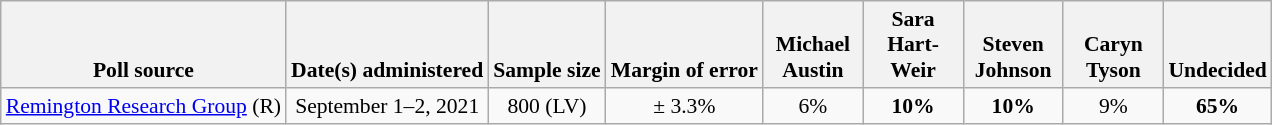<table class="wikitable" style="font-size:90%;text-align:center;">
<tr valign=bottom>
<th>Poll source</th>
<th>Date(s) administered</th>
<th>Sample size</th>
<th>Margin of error</th>
<th style="width:60px;">Michael Austin</th>
<th style="width:60px;">Sara Hart-Weir</th>
<th style="width:60px;">Steven Johnson</th>
<th style="width:60px;">Caryn Tyson</th>
<th>Undecided</th>
</tr>
<tr>
<td style="text-align:left;"><a href='#'>Remington Research Group</a> (R)</td>
<td>September 1–2, 2021</td>
<td>800 (LV)</td>
<td>± 3.3%</td>
<td>6%</td>
<td><strong>10%</strong></td>
<td><strong>10%</strong></td>
<td>9%</td>
<td><strong>65%</strong></td>
</tr>
</table>
